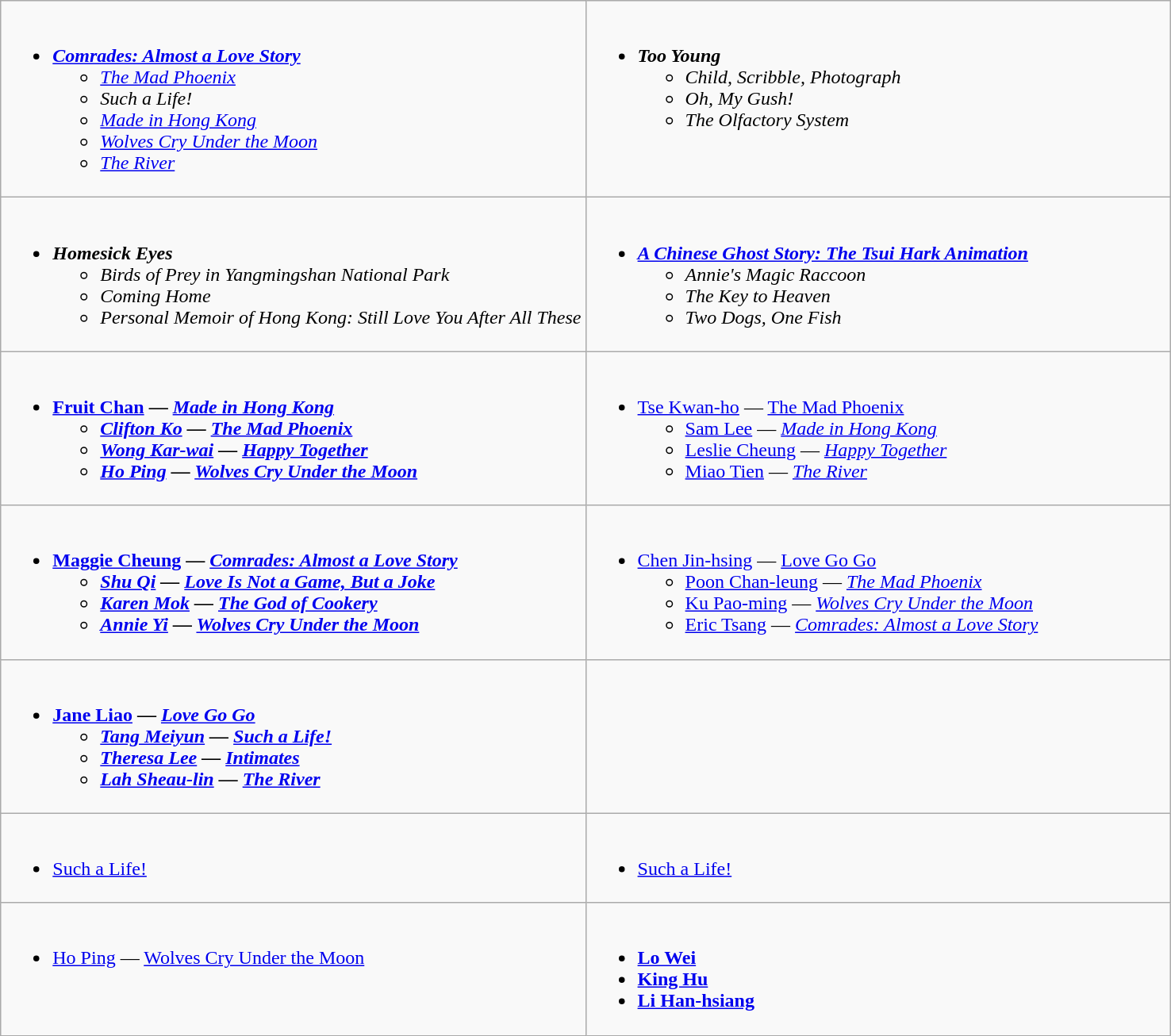<table class=wikitable>
<tr>
<td valign="top" width="50%"><br><ul><li><strong><em><a href='#'>Comrades: Almost a Love Story</a></em></strong><ul><li><em><a href='#'>The Mad Phoenix</a></em></li><li><em>Such a Life!</em></li><li><em><a href='#'>Made in Hong Kong</a></em></li><li><em><a href='#'>Wolves Cry Under the Moon</a></em></li><li><em><a href='#'>The River</a></em></li></ul></li></ul></td>
<td valign="top" width="50%"><br><ul><li><strong><em>Too Young</em></strong><ul><li><em>Child, Scribble, Photograph</em></li><li><em>Oh, My Gush!</em></li><li><em>The Olfactory System</em></li></ul></li></ul></td>
</tr>
<tr>
<td valign="top" width="50%"><br><ul><li><strong><em>Homesick Eyes</em></strong><ul><li><em>Birds of Prey in Yangmingshan National Park</em></li><li><em>Coming Home</em></li><li><em>Personal Memoir of Hong Kong: Still Love You After All These</em></li></ul></li></ul></td>
<td valign="top" width="50%"><br><ul><li><strong><em><a href='#'>A Chinese Ghost Story: The Tsui Hark Animation</a></em></strong><ul><li><em>Annie's Magic Raccoon</em></li><li><em>The Key to Heaven</em></li><li><em>Two Dogs, One Fish</em></li></ul></li></ul></td>
</tr>
<tr>
<td valign="top" width="50%"><br><ul><li><strong><a href='#'>Fruit Chan</a> — <em><a href='#'>Made in Hong Kong</a><strong><em><ul><li><a href='#'>Clifton Ko</a>  — </em><a href='#'>The Mad Phoenix</a><em></li><li><a href='#'>Wong Kar-wai</a> — </em><a href='#'>Happy Together</a><em></li><li><a href='#'>Ho Ping</a> — </em><a href='#'>Wolves Cry Under the Moon</a><em></li></ul></li></ul></td>
<td valign="top" width="50%"><br><ul><li></strong><a href='#'>Tse Kwan-ho</a> — </em><a href='#'>The Mad Phoenix</a></em></strong><ul><li><a href='#'>Sam Lee</a> — <em><a href='#'>Made in Hong Kong</a></em></li><li><a href='#'>Leslie Cheung</a> — <em><a href='#'>Happy Together</a></em></li><li><a href='#'>Miao Tien</a> — <em><a href='#'>The River</a></em></li></ul></li></ul></td>
</tr>
<tr>
<td valign="top" width="50%"><br><ul><li><strong><a href='#'>Maggie Cheung</a> — <em><a href='#'>Comrades: Almost a Love Story</a><strong><em><ul><li><a href='#'>Shu Qi</a> — </em><a href='#'>Love Is Not a Game, But a Joke</a><em></li><li><a href='#'>Karen Mok</a> — </em><a href='#'>The God of Cookery</a><em></li><li><a href='#'>Annie Yi</a> — </em><a href='#'>Wolves Cry Under the Moon</a><em></li></ul></li></ul></td>
<td valign="top" width="50%"><br><ul><li></strong><a href='#'>Chen Jin-hsing</a> — </em><a href='#'>Love Go Go</a></em></strong><ul><li><a href='#'>Poon Chan-leung</a> — <em><a href='#'>The Mad Phoenix</a></em></li><li><a href='#'>Ku Pao-ming</a> — <em><a href='#'>Wolves Cry Under the Moon</a></em></li><li><a href='#'>Eric Tsang</a> — <em><a href='#'>Comrades: Almost a Love Story</a></em></li></ul></li></ul></td>
</tr>
<tr>
<td valign="top" width="50%"><br><ul><li><strong><a href='#'>Jane Liao</a> — <em><a href='#'>Love Go Go</a><strong><em><ul><li><a href='#'>Tang Meiyun</a> — </em><a href='#'>Such a Life!</a><em></li><li><a href='#'>Theresa Lee</a> — </em><a href='#'>Intimates</a><em></li><li><a href='#'>Lah Sheau-lin</a> — </em><a href='#'>The River</a><em></li></ul></li></ul></td>
</tr>
<tr>
<td valign="top" width="50%"><br><ul><li></em></strong><a href='#'>Such a Life!</a><strong><em></li></ul></td>
<td valign="top" width="50%"><br><ul><li></em></strong><a href='#'>Such a Life!</a><strong><em></li></ul></td>
</tr>
<tr>
<td valign="top" width="50%"><br><ul><li></strong><a href='#'>Ho Ping</a> — </em><a href='#'>Wolves Cry Under the Moon</a></em></strong></li></ul></td>
<td valign="top" width="50%"><br><ul><li><strong><a href='#'>Lo Wei</a></strong></li><li><strong><a href='#'>King Hu</a></strong></li><li><strong><a href='#'>Li Han-hsiang</a></strong></li></ul></td>
</tr>
</table>
